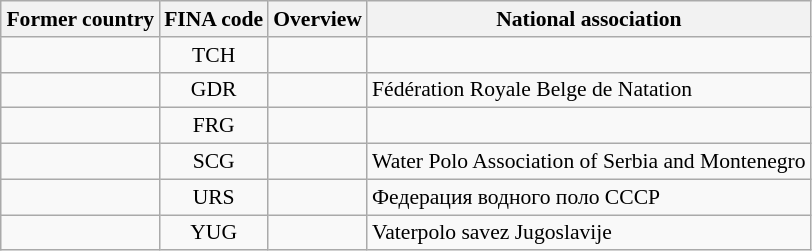<table class="wikitable" style="text-align: left; font-size: 90%; margin-left: 1em;">
<tr>
<th>Former country</th>
<th>FINA code</th>
<th>Overview</th>
<th>National association</th>
</tr>
<tr>
<td></td>
<td style="text-align: center;">TCH</td>
<td></td>
<td></td>
</tr>
<tr>
<td></td>
<td style="text-align: center;">GDR</td>
<td></td>
<td>Fédération Royale Belge de Natation</td>
</tr>
<tr>
<td></td>
<td style="text-align: center;">FRG</td>
<td></td>
<td></td>
</tr>
<tr>
<td></td>
<td style="text-align: center;">SCG</td>
<td></td>
<td>Water Polo Association of Serbia and Montenegro</td>
</tr>
<tr>
<td></td>
<td style="text-align: center;">URS</td>
<td></td>
<td>Федерация водного поло СССР</td>
</tr>
<tr>
<td></td>
<td style="text-align: center;">YUG</td>
<td></td>
<td>Vaterpolo savez Jugoslavije</td>
</tr>
</table>
